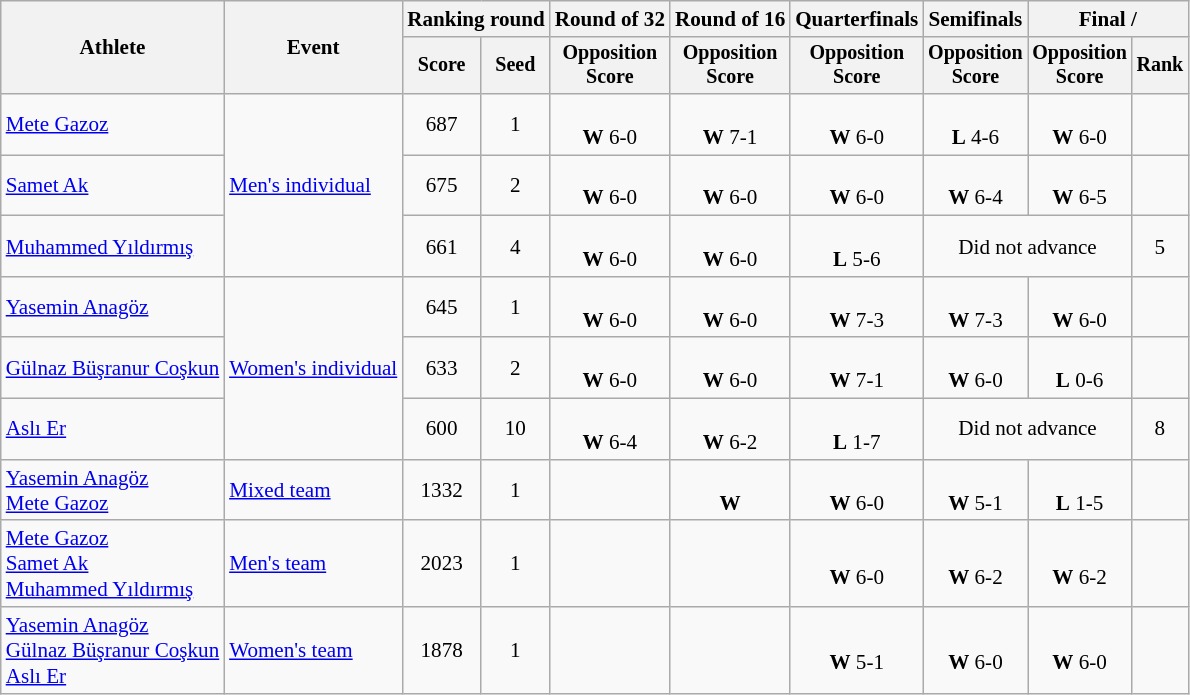<table class=wikitable style=font-size:88%;text-align:center>
<tr>
<th rowspan=2>Athlete</th>
<th rowspan=2>Event</th>
<th colspan=2>Ranking round</th>
<th>Round of 32</th>
<th>Round of 16</th>
<th>Quarterfinals</th>
<th>Semifinals</th>
<th colspan=2>Final / </th>
</tr>
<tr style=font-size:95%>
<th>Score</th>
<th>Seed</th>
<th>Opposition<br>Score</th>
<th>Opposition<br>Score</th>
<th>Opposition<br>Score</th>
<th>Opposition<br>Score</th>
<th>Opposition<br>Score</th>
<th>Rank</th>
</tr>
<tr>
<td align=left><a href='#'>Mete Gazoz</a></td>
<td align=left rowspan=3><a href='#'>Men's individual</a></td>
<td>687</td>
<td>1</td>
<td><br><strong>W</strong> 6-0</td>
<td><br><strong>W</strong> 7-1</td>
<td><br><strong>W</strong> 6-0</td>
<td><br><strong>L</strong> 4-6</td>
<td><br><strong>W</strong> 6-0</td>
<td></td>
</tr>
<tr>
<td align=left><a href='#'>Samet Ak</a></td>
<td>675</td>
<td>2</td>
<td><br><strong>W</strong> 6-0</td>
<td><br><strong>W</strong> 6-0</td>
<td><br><strong>W</strong> 6-0</td>
<td><br><strong>W</strong> 6-4</td>
<td><br><strong>W</strong> 6-5</td>
<td></td>
</tr>
<tr>
<td align=left><a href='#'>Muhammed Yıldırmış</a></td>
<td>661</td>
<td>4</td>
<td><br><strong>W</strong> 6-0</td>
<td><br><strong>W</strong> 6-0</td>
<td><br><strong>L</strong> 5-6</td>
<td colspan="2">Did not advance</td>
<td>5</td>
</tr>
<tr>
<td align=left><a href='#'>Yasemin Anagöz</a></td>
<td align=left rowspan=3><a href='#'>Women's individual</a></td>
<td>645</td>
<td>1</td>
<td><br><strong>W</strong> 6-0</td>
<td><br><strong>W</strong> 6-0</td>
<td><br><strong>W</strong> 7-3</td>
<td><br><strong>W</strong> 7-3</td>
<td><br><strong>W</strong> 6-0</td>
<td></td>
</tr>
<tr>
<td align=left><a href='#'>Gülnaz Büşranur Coşkun</a></td>
<td>633</td>
<td>2</td>
<td><br><strong>W</strong> 6-0</td>
<td><br><strong>W</strong> 6-0</td>
<td><br><strong>W</strong> 7-1</td>
<td><br><strong>W</strong> 6-0</td>
<td><br><strong>L</strong> 0-6</td>
<td></td>
</tr>
<tr>
<td align=left><a href='#'>Aslı Er</a></td>
<td>600</td>
<td>10</td>
<td><br><strong>W</strong> 6-4</td>
<td><br><strong>W</strong> 6-2</td>
<td><br><strong>L</strong> 1-7</td>
<td colspan="2">Did not advance</td>
<td>8</td>
</tr>
<tr>
<td align=left><a href='#'>Yasemin Anagöz</a><br><a href='#'>Mete Gazoz</a></td>
<td align=left><a href='#'>Mixed team</a></td>
<td>1332</td>
<td>1</td>
<td></td>
<td><br><strong>W</strong></td>
<td><br><strong>W</strong> 6-0</td>
<td><br><strong>W</strong> 5-1</td>
<td><br><strong>L</strong> 1-5</td>
<td></td>
</tr>
<tr>
<td align=left><a href='#'>Mete Gazoz</a><br><a href='#'>Samet Ak</a><br><a href='#'>Muhammed Yıldırmış</a></td>
<td align=left><a href='#'>Men's team</a></td>
<td>2023</td>
<td>1</td>
<td></td>
<td></td>
<td><br><strong>W</strong> 6-0</td>
<td><br><strong>W</strong> 6-2</td>
<td><br><strong>W</strong> 6-2</td>
<td></td>
</tr>
<tr>
<td align=left><a href='#'>Yasemin Anagöz</a><br><a href='#'>Gülnaz Büşranur Coşkun</a><br><a href='#'>Aslı Er</a></td>
<td align=left><a href='#'>Women's team</a></td>
<td>1878</td>
<td>1</td>
<td></td>
<td></td>
<td><br><strong>W</strong> 5-1</td>
<td><br><strong>W</strong> 6-0</td>
<td><br><strong>W</strong> 6-0</td>
<td></td>
</tr>
</table>
